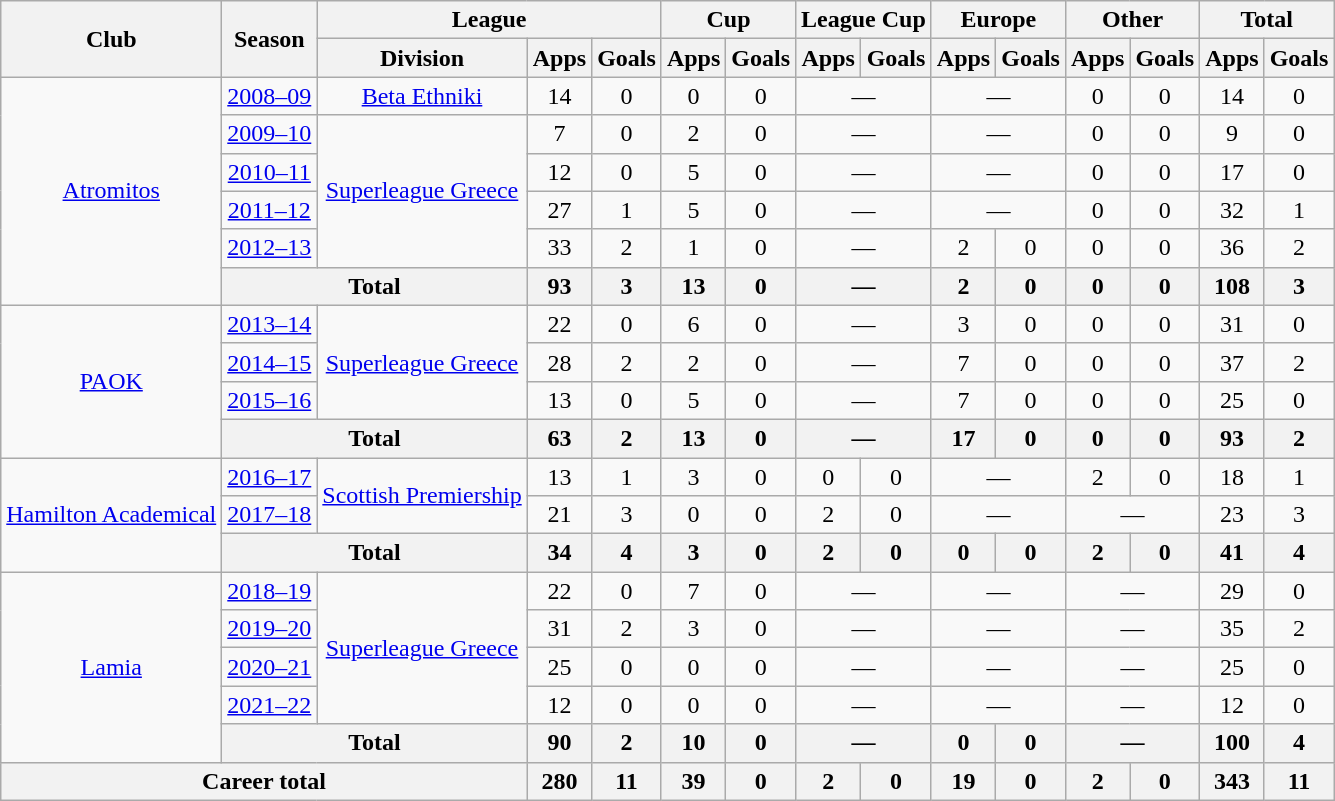<table class="wikitable" style="text-align:center">
<tr>
<th rowspan=2>Club</th>
<th rowspan=2>Season</th>
<th colspan=3>League</th>
<th colspan=2>Cup</th>
<th colspan=2>League Cup</th>
<th colspan=2>Europe</th>
<th colspan=2>Other</th>
<th colspan=2>Total</th>
</tr>
<tr>
<th>Division</th>
<th>Apps</th>
<th>Goals</th>
<th>Apps</th>
<th>Goals</th>
<th>Apps</th>
<th>Goals</th>
<th>Apps</th>
<th>Goals</th>
<th>Apps</th>
<th>Goals</th>
<th>Apps</th>
<th>Goals</th>
</tr>
<tr>
<td rowspan="6"><a href='#'>Atromitos</a></td>
<td><a href='#'>2008–09</a></td>
<td><a href='#'>Beta Ethniki</a></td>
<td>14</td>
<td>0</td>
<td>0</td>
<td>0</td>
<td colspan="2">—</td>
<td colspan="2">—</td>
<td>0</td>
<td>0</td>
<td>14</td>
<td>0</td>
</tr>
<tr>
<td><a href='#'>2009–10</a></td>
<td rowspan="4"><a href='#'>Superleague Greece</a></td>
<td>7</td>
<td>0</td>
<td>2</td>
<td>0</td>
<td colspan="2">—</td>
<td colspan="2">—</td>
<td>0</td>
<td>0</td>
<td>9</td>
<td>0</td>
</tr>
<tr>
<td><a href='#'>2010–11</a></td>
<td>12</td>
<td>0</td>
<td>5</td>
<td>0</td>
<td colspan="2">—</td>
<td colspan="2">—</td>
<td>0</td>
<td>0</td>
<td>17</td>
<td>0</td>
</tr>
<tr>
<td><a href='#'>2011–12</a></td>
<td>27</td>
<td>1</td>
<td>5</td>
<td>0</td>
<td colspan="2">—</td>
<td colspan="2">—</td>
<td>0</td>
<td>0</td>
<td>32</td>
<td>1</td>
</tr>
<tr>
<td><a href='#'>2012–13</a></td>
<td>33</td>
<td>2</td>
<td>1</td>
<td>0</td>
<td colspan="2">—</td>
<td>2</td>
<td>0</td>
<td>0</td>
<td>0</td>
<td>36</td>
<td>2</td>
</tr>
<tr>
<th colspan="2">Total</th>
<th>93</th>
<th>3</th>
<th>13</th>
<th>0</th>
<th colspan="2">—</th>
<th>2</th>
<th>0</th>
<th>0</th>
<th>0</th>
<th>108</th>
<th>3</th>
</tr>
<tr>
<td rowspan="4"><a href='#'>PAOK</a></td>
<td><a href='#'>2013–14</a></td>
<td rowspan="3"><a href='#'>Superleague Greece</a></td>
<td>22</td>
<td>0</td>
<td>6</td>
<td>0</td>
<td colspan="2">—</td>
<td>3</td>
<td>0</td>
<td>0</td>
<td>0</td>
<td>31</td>
<td>0</td>
</tr>
<tr>
<td><a href='#'>2014–15</a></td>
<td>28</td>
<td>2</td>
<td>2</td>
<td>0</td>
<td colspan="2">—</td>
<td>7</td>
<td>0</td>
<td>0</td>
<td>0</td>
<td>37</td>
<td>2</td>
</tr>
<tr>
<td><a href='#'>2015–16</a></td>
<td>13</td>
<td>0</td>
<td>5</td>
<td>0</td>
<td colspan="2">—</td>
<td>7</td>
<td>0</td>
<td>0</td>
<td>0</td>
<td>25</td>
<td>0</td>
</tr>
<tr>
<th colspan="2">Total</th>
<th>63</th>
<th>2</th>
<th>13</th>
<th>0</th>
<th colspan="2">—</th>
<th>17</th>
<th>0</th>
<th>0</th>
<th>0</th>
<th>93</th>
<th>2</th>
</tr>
<tr>
<td rowspan="3"><a href='#'>Hamilton Academical</a></td>
<td><a href='#'>2016–17</a></td>
<td rowspan="2"><a href='#'>Scottish Premiership</a></td>
<td>13</td>
<td>1</td>
<td>3</td>
<td>0</td>
<td>0</td>
<td>0</td>
<td colspan="2">—</td>
<td>2</td>
<td>0</td>
<td>18</td>
<td>1</td>
</tr>
<tr>
<td><a href='#'>2017–18</a></td>
<td>21</td>
<td>3</td>
<td>0</td>
<td>0</td>
<td>2</td>
<td>0</td>
<td colspan="2">—</td>
<td colspan="2">—</td>
<td>23</td>
<td>3</td>
</tr>
<tr>
<th colspan="2">Total</th>
<th>34</th>
<th>4</th>
<th>3</th>
<th>0</th>
<th>2</th>
<th>0</th>
<th>0</th>
<th>0</th>
<th>2</th>
<th>0</th>
<th>41</th>
<th>4</th>
</tr>
<tr>
<td rowspan="5"><a href='#'>Lamia</a></td>
<td><a href='#'>2018–19</a></td>
<td rowspan="4"><a href='#'>Superleague Greece</a></td>
<td>22</td>
<td>0</td>
<td>7</td>
<td>0</td>
<td colspan="2">—</td>
<td colspan="2">—</td>
<td colspan="2">—</td>
<td>29</td>
<td>0</td>
</tr>
<tr>
<td><a href='#'>2019–20</a></td>
<td>31</td>
<td>2</td>
<td>3</td>
<td>0</td>
<td colspan="2">—</td>
<td colspan="2">—</td>
<td colspan="2">—</td>
<td>35</td>
<td>2</td>
</tr>
<tr>
<td><a href='#'>2020–21</a></td>
<td>25</td>
<td>0</td>
<td>0</td>
<td>0</td>
<td colspan="2">—</td>
<td colspan="2">—</td>
<td colspan="2">—</td>
<td>25</td>
<td>0</td>
</tr>
<tr>
<td><a href='#'>2021–22</a></td>
<td>12</td>
<td>0</td>
<td>0</td>
<td>0</td>
<td colspan="2">—</td>
<td colspan="2">—</td>
<td colspan="2">—</td>
<td>12</td>
<td>0</td>
</tr>
<tr>
<th colspan="2">Total</th>
<th>90</th>
<th>2</th>
<th>10</th>
<th>0</th>
<th colspan="2">—</th>
<th>0</th>
<th>0</th>
<th colspan="2">—</th>
<th>100</th>
<th>4</th>
</tr>
<tr>
<th colspan="3">Career total</th>
<th>280</th>
<th>11</th>
<th>39</th>
<th>0</th>
<th>2</th>
<th>0</th>
<th>19</th>
<th>0</th>
<th>2</th>
<th>0</th>
<th>343</th>
<th>11</th>
</tr>
</table>
